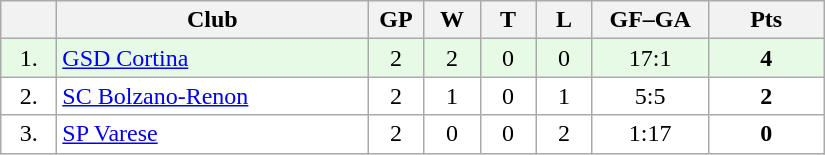<table class="wikitable">
<tr>
<th width="30"></th>
<th width="200">Club</th>
<th width="30">GP</th>
<th width="30">W</th>
<th width="30">T</th>
<th width="30">L</th>
<th width="70">GF–GA</th>
<th width="70">Pts</th>
</tr>
<tr bgcolor="#e6fae6" align="center">
<td>1.</td>
<td align="left"><a href='#'>GSD Cortina</a></td>
<td>2</td>
<td>2</td>
<td>0</td>
<td>0</td>
<td>17:1</td>
<td><strong>4</strong></td>
</tr>
<tr bgcolor="#FFFFFF" align="center">
<td>2.</td>
<td align="left"><a href='#'>SC Bolzano-Renon</a></td>
<td>2</td>
<td>1</td>
<td>0</td>
<td>1</td>
<td>5:5</td>
<td><strong>2</strong></td>
</tr>
<tr bgcolor="#FFFFFF" align="center">
<td>3.</td>
<td align="left"><a href='#'>SP Varese</a></td>
<td>2</td>
<td>0</td>
<td>0</td>
<td>2</td>
<td>1:17</td>
<td><strong>0</strong></td>
</tr>
</table>
